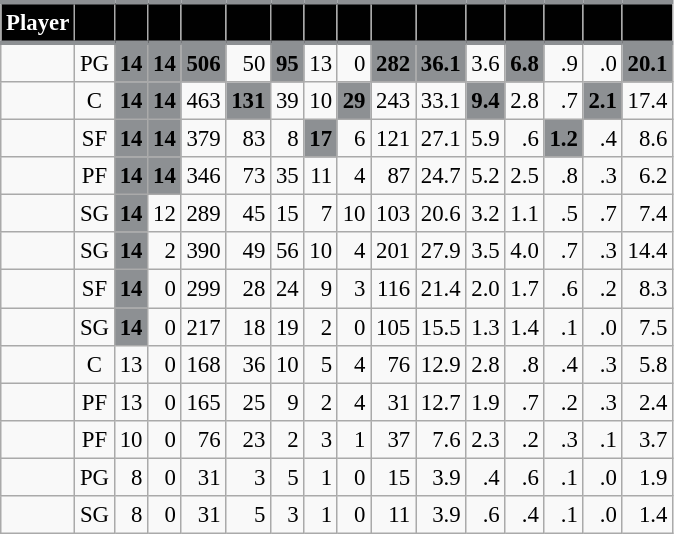<table class="wikitable sortable" style="font-size: 95%; text-align:right;">
<tr>
<th style="background:#010101; color:#FFFFFF; border-top:#8D9093 3px solid; border-bottom:#8D9093 3px solid;">Player</th>
<th style="background:#010101; color:#FFFFFF; border-top:#8D9093 3px solid; border-bottom:#8D9093 3px solid;"></th>
<th style="background:#010101; color:#FFFFFF; border-top:#8D9093 3px solid; border-bottom:#8D9093 3px solid;"></th>
<th style="background:#010101; color:#FFFFFF; border-top:#8D9093 3px solid; border-bottom:#8D9093 3px solid;"></th>
<th style="background:#010101; color:#FFFFFF; border-top:#8D9093 3px solid; border-bottom:#8D9093 3px solid;"></th>
<th style="background:#010101; color:#FFFFFF; border-top:#8D9093 3px solid; border-bottom:#8D9093 3px solid;"></th>
<th style="background:#010101; color:#FFFFFF; border-top:#8D9093 3px solid; border-bottom:#8D9093 3px solid;"></th>
<th style="background:#010101; color:#FFFFFF; border-top:#8D9093 3px solid; border-bottom:#8D9093 3px solid;"></th>
<th style="background:#010101; color:#FFFFFF; border-top:#8D9093 3px solid; border-bottom:#8D9093 3px solid;"></th>
<th style="background:#010101; color:#FFFFFF; border-top:#8D9093 3px solid; border-bottom:#8D9093 3px solid;"></th>
<th style="background:#010101; color:#FFFFFF; border-top:#8D9093 3px solid; border-bottom:#8D9093 3px solid;"></th>
<th style="background:#010101; color:#FFFFFF; border-top:#8D9093 3px solid; border-bottom:#8D9093 3px solid;"></th>
<th style="background:#010101; color:#FFFFFF; border-top:#8D9093 3px solid; border-bottom:#8D9093 3px solid;"></th>
<th style="background:#010101; color:#FFFFFF; border-top:#8D9093 3px solid; border-bottom:#8D9093 3px solid;"></th>
<th style="background:#010101; color:#FFFFFF; border-top:#8D9093 3px solid; border-bottom:#8D9093 3px solid;"></th>
<th style="background:#010101; color:#FFFFFF; border-top:#8D9093 3px solid; border-bottom:#8D9093 3px solid;"></th>
</tr>
<tr>
<td style="text-align:left;"></td>
<td style="text-align:center;">PG</td>
<td style="background:#8D9093; color:#010101;"><strong>14</strong></td>
<td style="background:#8D9093; color:#010101;"><strong>14</strong></td>
<td style="background:#8D9093; color:#010101;"><strong>506</strong></td>
<td>50</td>
<td style="background:#8D9093; color:#010101;"><strong>95</strong></td>
<td>13</td>
<td>0</td>
<td style="background:#8D9093; color:#010101;"><strong>282</strong></td>
<td style="background:#8D9093; color:#010101;"><strong>36.1</strong></td>
<td>3.6</td>
<td style="background:#8D9093; color:#010101;"><strong>6.8</strong></td>
<td>.9</td>
<td>.0</td>
<td style="background:#8D9093; color:#010101;"><strong>20.1</strong></td>
</tr>
<tr>
<td style="text-align:left;"></td>
<td style="text-align:center;">C</td>
<td style="background:#8D9093; color:#010101;"><strong>14</strong></td>
<td style="background:#8D9093; color:#010101;"><strong>14</strong></td>
<td>463</td>
<td style="background:#8D9093; color:#010101;"><strong>131</strong></td>
<td>39</td>
<td>10</td>
<td style="background:#8D9093; color:#010101;"><strong>29</strong></td>
<td>243</td>
<td>33.1</td>
<td style="background:#8D9093; color:#010101;"><strong>9.4</strong></td>
<td>2.8</td>
<td>.7</td>
<td style="background:#8D9093; color:#010101;"><strong>2.1</strong></td>
<td>17.4</td>
</tr>
<tr>
<td style="text-align:left;"></td>
<td style="text-align:center;">SF</td>
<td style="background:#8D9093; color:#010101;"><strong>14</strong></td>
<td style="background:#8D9093; color:#010101;"><strong>14</strong></td>
<td>379</td>
<td>83</td>
<td>8</td>
<td style="background:#8D9093; color:#010101;"><strong>17</strong></td>
<td>6</td>
<td>121</td>
<td>27.1</td>
<td>5.9</td>
<td>.6</td>
<td style="background:#8D9093; color:#010101;"><strong>1.2</strong></td>
<td>.4</td>
<td>8.6</td>
</tr>
<tr>
<td style="text-align:left;"></td>
<td style="text-align:center;">PF</td>
<td style="background:#8D9093; color:#010101;"><strong>14</strong></td>
<td style="background:#8D9093; color:#010101;"><strong>14</strong></td>
<td>346</td>
<td>73</td>
<td>35</td>
<td>11</td>
<td>4</td>
<td>87</td>
<td>24.7</td>
<td>5.2</td>
<td>2.5</td>
<td>.8</td>
<td>.3</td>
<td>6.2</td>
</tr>
<tr>
<td style="text-align:left;"></td>
<td style="text-align:center;">SG</td>
<td style="background:#8D9093; color:#010101;"><strong>14</strong></td>
<td>12</td>
<td>289</td>
<td>45</td>
<td>15</td>
<td>7</td>
<td>10</td>
<td>103</td>
<td>20.6</td>
<td>3.2</td>
<td>1.1</td>
<td>.5</td>
<td>.7</td>
<td>7.4</td>
</tr>
<tr>
<td style="text-align:left;"></td>
<td style="text-align:center;">SG</td>
<td style="background:#8D9093; color:#010101;"><strong>14</strong></td>
<td>2</td>
<td>390</td>
<td>49</td>
<td>56</td>
<td>10</td>
<td>4</td>
<td>201</td>
<td>27.9</td>
<td>3.5</td>
<td>4.0</td>
<td>.7</td>
<td>.3</td>
<td>14.4</td>
</tr>
<tr>
<td style="text-align:left;"></td>
<td style="text-align:center;">SF</td>
<td style="background:#8D9093; color:#010101;"><strong>14</strong></td>
<td>0</td>
<td>299</td>
<td>28</td>
<td>24</td>
<td>9</td>
<td>3</td>
<td>116</td>
<td>21.4</td>
<td>2.0</td>
<td>1.7</td>
<td>.6</td>
<td>.2</td>
<td>8.3</td>
</tr>
<tr>
<td style="text-align:left;"></td>
<td style="text-align:center;">SG</td>
<td style="background:#8D9093; color:#010101;"><strong>14</strong></td>
<td>0</td>
<td>217</td>
<td>18</td>
<td>19</td>
<td>2</td>
<td>0</td>
<td>105</td>
<td>15.5</td>
<td>1.3</td>
<td>1.4</td>
<td>.1</td>
<td>.0</td>
<td>7.5</td>
</tr>
<tr>
<td style="text-align:left;"></td>
<td style="text-align:center;">C</td>
<td>13</td>
<td>0</td>
<td>168</td>
<td>36</td>
<td>10</td>
<td>5</td>
<td>4</td>
<td>76</td>
<td>12.9</td>
<td>2.8</td>
<td>.8</td>
<td>.4</td>
<td>.3</td>
<td>5.8</td>
</tr>
<tr>
<td style="text-align:left;"></td>
<td style="text-align:center;">PF</td>
<td>13</td>
<td>0</td>
<td>165</td>
<td>25</td>
<td>9</td>
<td>2</td>
<td>4</td>
<td>31</td>
<td>12.7</td>
<td>1.9</td>
<td>.7</td>
<td>.2</td>
<td>.3</td>
<td>2.4</td>
</tr>
<tr>
<td style="text-align:left;"></td>
<td style="text-align:center;">PF</td>
<td>10</td>
<td>0</td>
<td>76</td>
<td>23</td>
<td>2</td>
<td>3</td>
<td>1</td>
<td>37</td>
<td>7.6</td>
<td>2.3</td>
<td>.2</td>
<td>.3</td>
<td>.1</td>
<td>3.7</td>
</tr>
<tr>
<td style="text-align:left;"></td>
<td style="text-align:center;">PG</td>
<td>8</td>
<td>0</td>
<td>31</td>
<td>3</td>
<td>5</td>
<td>1</td>
<td>0</td>
<td>15</td>
<td>3.9</td>
<td>.4</td>
<td>.6</td>
<td>.1</td>
<td>.0</td>
<td>1.9</td>
</tr>
<tr>
<td style="text-align:left;"></td>
<td style="text-align:center;">SG</td>
<td>8</td>
<td>0</td>
<td>31</td>
<td>5</td>
<td>3</td>
<td>1</td>
<td>0</td>
<td>11</td>
<td>3.9</td>
<td>.6</td>
<td>.4</td>
<td>.1</td>
<td>.0</td>
<td>1.4</td>
</tr>
</table>
